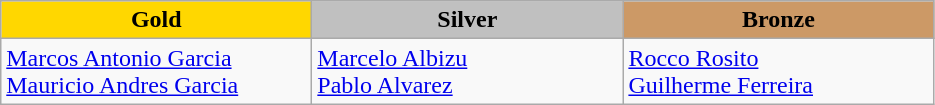<table class="wikitable" style="text-align:left">
<tr align="center">
<td width=200 bgcolor=gold><strong>Gold</strong></td>
<td width=200 bgcolor=silver><strong>Silver</strong></td>
<td width=200 bgcolor=CC9966><strong>Bronze</strong></td>
</tr>
<tr>
<td><a href='#'>Marcos Antonio Garcia</a><br><a href='#'>Mauricio Andres Garcia</a><br><em></em></td>
<td><a href='#'>Marcelo Albizu</a><br><a href='#'>Pablo Alvarez</a><br><em></em></td>
<td><a href='#'>Rocco Rosito</a><br><a href='#'>Guilherme Ferreira</a><br><em></em></td>
</tr>
</table>
